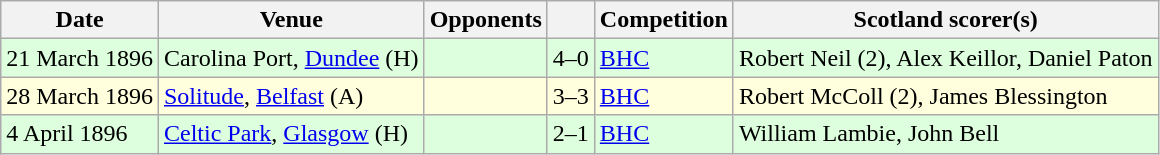<table class="wikitable">
<tr>
<th>Date</th>
<th>Venue</th>
<th>Opponents</th>
<th></th>
<th>Competition</th>
<th>Scotland scorer(s)</th>
</tr>
<tr bgcolor=#ddffdd>
<td>21 March 1896</td>
<td>Carolina Port, <a href='#'>Dundee</a> (H)</td>
<td></td>
<td align=center>4–0</td>
<td><a href='#'>BHC</a></td>
<td>Robert Neil (2), Alex Keillor, Daniel Paton</td>
</tr>
<tr bgcolor=#ffffdd>
<td>28 March 1896</td>
<td><a href='#'>Solitude</a>, <a href='#'>Belfast</a> (A)</td>
<td></td>
<td align=center>3–3</td>
<td><a href='#'>BHC</a></td>
<td>Robert McColl (2), James Blessington</td>
</tr>
<tr bgcolor=#ddffdd>
<td>4 April 1896</td>
<td><a href='#'>Celtic Park</a>, <a href='#'>Glasgow</a> (H)</td>
<td></td>
<td align=center>2–1</td>
<td><a href='#'>BHC</a></td>
<td>William Lambie, John Bell</td>
</tr>
</table>
